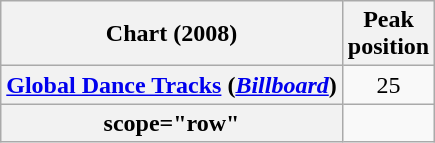<table class="wikitable plainrowheaders">
<tr>
<th scope="col">Chart (2008)</th>
<th scope="col">Peak<br>position</th>
</tr>
<tr>
<th scope="row"><a href='#'>Global Dance Tracks</a> (<a href='#'><em>Billboard</em></a>)</th>
<td align="center">25</td>
</tr>
<tr>
<th>scope="row" </th>
</tr>
</table>
